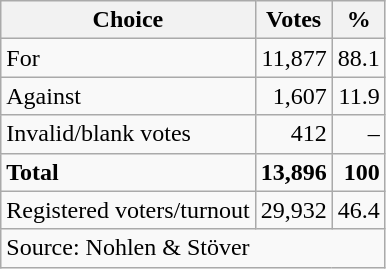<table class=wikitable style=text-align:right>
<tr>
<th>Choice</th>
<th>Votes</th>
<th>%</th>
</tr>
<tr>
<td align=left>For</td>
<td>11,877</td>
<td>88.1</td>
</tr>
<tr>
<td align=left>Against</td>
<td>1,607</td>
<td>11.9</td>
</tr>
<tr>
<td align=left>Invalid/blank votes</td>
<td>412</td>
<td>–</td>
</tr>
<tr>
<td align=left><strong>Total</strong></td>
<td><strong>13,896</strong></td>
<td><strong>100</strong></td>
</tr>
<tr>
<td align=left>Registered voters/turnout</td>
<td>29,932</td>
<td>46.4</td>
</tr>
<tr>
<td align=left colspan=3>Source: Nohlen & Stöver</td>
</tr>
</table>
